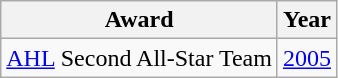<table class="wikitable">
<tr>
<th>Award</th>
<th>Year</th>
</tr>
<tr>
<td><a href='#'>AHL</a> Second All-Star Team</td>
<td><a href='#'>2005</a></td>
</tr>
</table>
